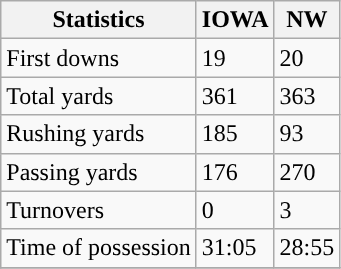<table class="wikitable">
<tr>
<th>Statistics</th>
<th>IOWA</th>
<th>NW</th>
</tr>
<tr>
<td>First downs</td>
<td>19</td>
<td>20</td>
</tr>
<tr>
<td>Total yards</td>
<td>361</td>
<td>363</td>
</tr>
<tr>
<td>Rushing yards</td>
<td>185</td>
<td>93</td>
</tr>
<tr>
<td>Passing yards</td>
<td>176</td>
<td>270</td>
</tr>
<tr>
<td>Turnovers</td>
<td>0</td>
<td>3</td>
</tr>
<tr>
<td>Time of possession</td>
<td>31:05</td>
<td>28:55</td>
</tr>
<tr>
</tr>
</table>
